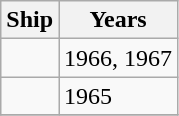<table class="wikitable">
<tr>
<th>Ship</th>
<th>Years</th>
</tr>
<tr>
<td></td>
<td>1966, 1967</td>
</tr>
<tr>
<td></td>
<td>1965</td>
</tr>
<tr>
</tr>
</table>
